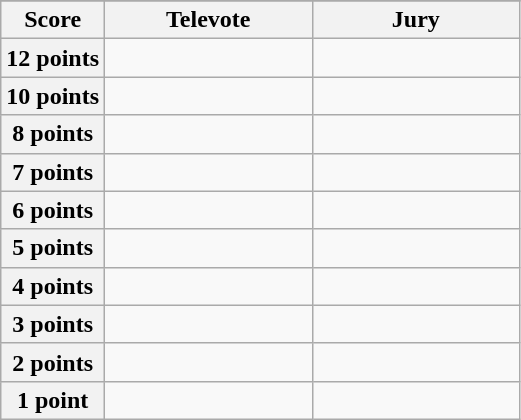<table class="wikitable">
<tr>
</tr>
<tr>
<th scope="col" width="20%">Score</th>
<th scope="col" width="40%">Televote</th>
<th scope="col" width="40%">Jury</th>
</tr>
<tr>
<th scope="row">12 points</th>
<td></td>
<td></td>
</tr>
<tr>
<th scope="row">10 points</th>
<td></td>
<td></td>
</tr>
<tr>
<th scope="row">8 points</th>
<td></td>
<td></td>
</tr>
<tr>
<th scope="row">7 points</th>
<td></td>
<td></td>
</tr>
<tr>
<th scope="row">6 points</th>
<td></td>
<td></td>
</tr>
<tr>
<th scope="row">5 points</th>
<td></td>
<td></td>
</tr>
<tr>
<th scope="row">4 points</th>
<td></td>
<td></td>
</tr>
<tr>
<th scope="row">3 points</th>
<td></td>
<td></td>
</tr>
<tr>
<th scope="row">2 points</th>
<td></td>
<td></td>
</tr>
<tr>
<th scope="row">1 point</th>
<td></td>
<td></td>
</tr>
</table>
